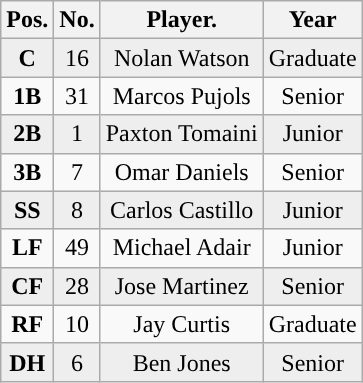<table class="wikitable non-sortable">
<tr>
<th style="text-align:center; ">Pos.</th>
<th style="text-align:center; ">No.</th>
<th style="text-align:center; ">Player.</th>
<th style="text-align:center; ">Year</th>
</tr>
<tr style="background:#eeeeee;text-align:center;">
<td><strong>C</strong></td>
<td>16</td>
<td>Nolan Watson</td>
<td>Graduate</td>
</tr>
<tr style="text-align:center;">
<td><strong>1B</strong></td>
<td>31</td>
<td>Marcos Pujols</td>
<td>Senior</td>
</tr>
<tr style="background:#eeeeee;text-align:center;">
<td><strong>2B</strong></td>
<td>1</td>
<td>Paxton Tomaini</td>
<td>Junior</td>
</tr>
<tr style="text-align:center;">
<td><strong>3B</strong></td>
<td>7</td>
<td>Omar Daniels</td>
<td>Senior</td>
</tr>
<tr style="background:#eeeeee;text-align:center;">
<td><strong>SS</strong></td>
<td>8</td>
<td>Carlos Castillo</td>
<td>Junior</td>
</tr>
<tr style="text-align:center;">
<td><strong>LF</strong></td>
<td>49</td>
<td>Michael Adair</td>
<td>Junior</td>
</tr>
<tr style="background:#eeeeee;text-align:center;">
<td><strong>CF</strong></td>
<td>28</td>
<td>Jose Martinez</td>
<td>Senior</td>
</tr>
<tr style="text-align:center;">
<td><strong>RF</strong></td>
<td>10</td>
<td>Jay Curtis</td>
<td>Graduate</td>
</tr>
<tr style="background:#eeeeee;text-align:center;">
<td><strong>DH</strong></td>
<td>6</td>
<td>Ben Jones</td>
<td>Senior</td>
</tr>
</table>
